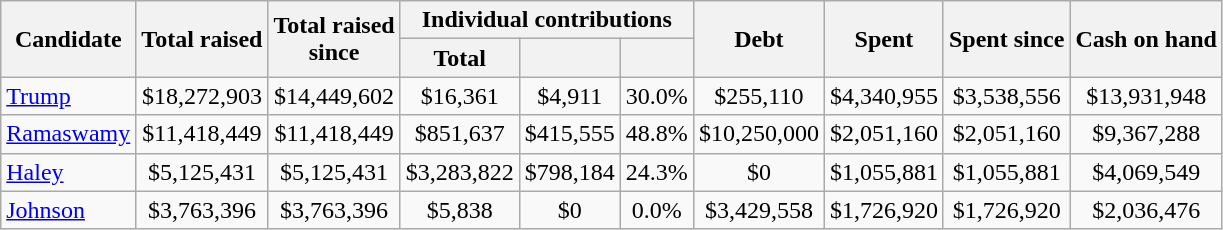<table class="wikitable sortable" style="text-align:center;">
<tr>
<th scope="col" rowspan=2>Candidate</th>
<th scope="col" data-sort-type=currency rowspan=2>Total raised</th>
<th scope="col" data-sort-type=currency rowspan=2>Total raised<br>since </th>
<th scope="col" colspan=3>Individual contributions</th>
<th scope="col" data-sort-type=currency rowspan=2>Debt</th>
<th scope="col" data-sort-type=currency rowspan=2>Spent</th>
<th scope="col" data-sort-type=currency rowspan=2>Spent since<br></th>
<th scope="col" data-sort-type=currency rowspan=2>Cash on hand</th>
</tr>
<tr>
<th scope="col" data-sort-type=currency>Total</th>
<th scope="col" data-sort-type=currency></th>
<th scope="col" data-sort-type=number></th>
</tr>
<tr>
<td style="text-align: left;"><a href='#'>Trump</a></td>
<td>$18,272,903</td>
<td>$14,449,602</td>
<td>$16,361</td>
<td>$4,911</td>
<td>30.0%</td>
<td>$255,110</td>
<td>$4,340,955</td>
<td>$3,538,556</td>
<td>$13,931,948</td>
</tr>
<tr>
<td style="text-align: left;"><a href='#'>Ramaswamy</a></td>
<td>$11,418,449</td>
<td>$11,418,449</td>
<td>$851,637</td>
<td>$415,555</td>
<td>48.8%</td>
<td>$10,250,000</td>
<td>$2,051,160</td>
<td>$2,051,160</td>
<td>$9,367,288</td>
</tr>
<tr>
<td style="text-align: left;"><a href='#'>Haley</a></td>
<td>$5,125,431</td>
<td>$5,125,431</td>
<td>$3,283,822</td>
<td>$798,184</td>
<td>24.3%</td>
<td>$0</td>
<td>$1,055,881</td>
<td>$1,055,881</td>
<td>$4,069,549</td>
</tr>
<tr>
<td style="text-align: left;"><a href='#'>Johnson</a></td>
<td>$3,763,396</td>
<td>$3,763,396</td>
<td>$5,838</td>
<td>$0</td>
<td>0.0%</td>
<td>$3,429,558</td>
<td>$1,726,920</td>
<td>$1,726,920</td>
<td>$2,036,476</td>
</tr>
</table>
